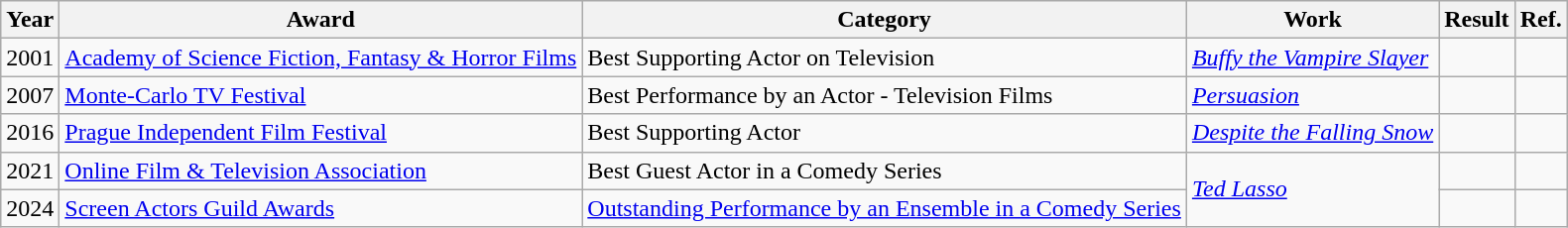<table class="wikitable">
<tr>
<th>Year</th>
<th>Award</th>
<th>Category</th>
<th>Work</th>
<th>Result</th>
<th>Ref.</th>
</tr>
<tr>
<td>2001</td>
<td><a href='#'>Academy of Science Fiction, Fantasy & Horror Films</a></td>
<td>Best Supporting Actor on Television</td>
<td><em><a href='#'>Buffy the Vampire Slayer</a></em></td>
<td></td>
<td></td>
</tr>
<tr>
<td>2007</td>
<td><a href='#'>Monte-Carlo TV Festival</a></td>
<td>Best Performance by an Actor - Television Films</td>
<td><a href='#'><em>Persuasion</em></a></td>
<td></td>
<td></td>
</tr>
<tr>
<td>2016</td>
<td><a href='#'>Prague Independent Film Festival</a></td>
<td>Best Supporting Actor</td>
<td><em><a href='#'>Despite the Falling Snow</a></em></td>
<td></td>
<td></td>
</tr>
<tr>
<td>2021</td>
<td><a href='#'>Online Film & Television Association</a></td>
<td>Best Guest Actor in a Comedy Series</td>
<td rowspan="2"><em><a href='#'>Ted Lasso</a></em></td>
<td></td>
<td></td>
</tr>
<tr>
<td>2024</td>
<td><a href='#'>Screen Actors Guild Awards</a></td>
<td><a href='#'>Outstanding Performance by an Ensemble in a Comedy Series</a></td>
<td></td>
<td></td>
</tr>
</table>
